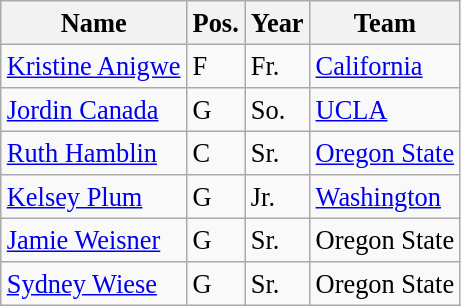<table class="wikitable sortable" style="font-size:110%;" border="1">
<tr>
<th>Name</th>
<th>Pos.</th>
<th>Year</th>
<th>Team</th>
</tr>
<tr>
<td><a href='#'>Kristine Anigwe</a></td>
<td>F</td>
<td>Fr.</td>
<td><a href='#'>California</a></td>
</tr>
<tr>
<td><a href='#'>Jordin Canada</a></td>
<td>G</td>
<td>So.</td>
<td><a href='#'>UCLA</a></td>
</tr>
<tr>
<td><a href='#'>Ruth Hamblin</a></td>
<td>C</td>
<td>Sr.</td>
<td><a href='#'>Oregon State</a></td>
</tr>
<tr>
<td><a href='#'>Kelsey Plum</a></td>
<td>G</td>
<td>Jr.</td>
<td><a href='#'>Washington</a></td>
</tr>
<tr>
<td><a href='#'>Jamie Weisner</a></td>
<td>G</td>
<td>Sr.</td>
<td>Oregon State</td>
</tr>
<tr>
<td><a href='#'>Sydney Wiese</a></td>
<td>G</td>
<td>Sr.</td>
<td>Oregon State</td>
</tr>
</table>
